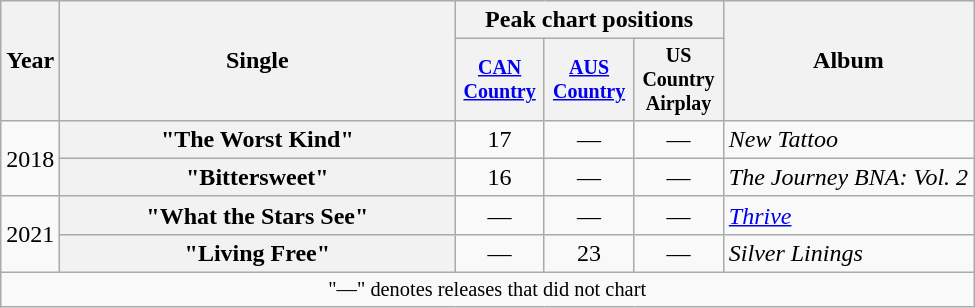<table class="wikitable plainrowheaders" style="text-align:center;">
<tr>
<th rowspan="2">Year</th>
<th rowspan="2" style="width:16em;">Single</th>
<th colspan="3">Peak chart positions</th>
<th rowspan="2">Album</th>
</tr>
<tr style="font-size:smaller;">
<th style="width:4em;"><a href='#'>CAN Country</a><br></th>
<th style="width:4em;"><a href='#'>AUS Country</a><br></th>
<th style="width:4em;">US Country Airplay</th>
</tr>
<tr>
<td rowspan="2">2018</td>
<th scope="row">"The Worst Kind"<br></th>
<td>17</td>
<td>—</td>
<td>—</td>
<td align="left"><em>New Tattoo</em></td>
</tr>
<tr>
<th scope="row">"Bittersweet"<br></th>
<td>16</td>
<td>—</td>
<td>—</td>
<td align="left"><em>The Journey BNA: Vol. 2</em></td>
</tr>
<tr>
<td rowspan="2">2021</td>
<th scope="row">"What the Stars See"<br></th>
<td>—</td>
<td>—</td>
<td>—</td>
<td align="left"><em><a href='#'>Thrive</a></em></td>
</tr>
<tr>
<th scope="row">"Living Free"<br></th>
<td>—</td>
<td>23</td>
<td>—</td>
<td align="left"><em>Silver Linings</em></td>
</tr>
<tr>
<td colspan="10" style="font-size:85%;">"—" denotes releases that did not chart</td>
</tr>
</table>
